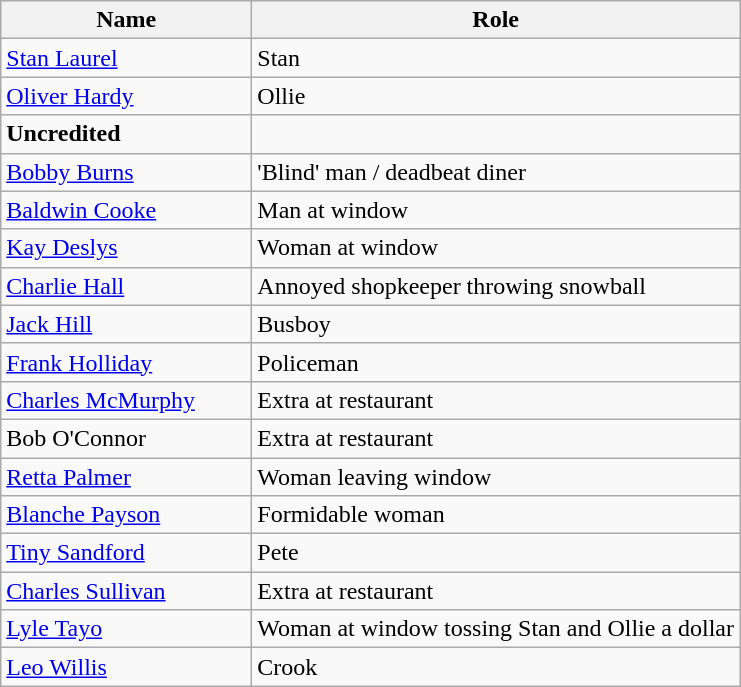<table class=wikitable>
<tr>
<th>Name</th>
<th>Role</th>
</tr>
<tr>
<td style="width:10em"><a href='#'>Stan Laurel</a></td>
<td>Stan</td>
</tr>
<tr>
<td><a href='#'>Oliver Hardy</a></td>
<td>Ollie</td>
</tr>
<tr>
<td><strong>Uncredited</strong></td>
</tr>
<tr>
<td><a href='#'>Bobby Burns</a></td>
<td>'Blind' man / deadbeat diner</td>
</tr>
<tr>
<td><a href='#'>Baldwin Cooke</a></td>
<td>Man at window</td>
</tr>
<tr>
<td><a href='#'>Kay Deslys</a></td>
<td>Woman at window</td>
</tr>
<tr>
<td><a href='#'>Charlie Hall</a></td>
<td>Annoyed shopkeeper throwing snowball</td>
</tr>
<tr>
<td><a href='#'>Jack Hill</a></td>
<td>Busboy</td>
</tr>
<tr>
<td><a href='#'>Frank Holliday</a></td>
<td>Policeman</td>
</tr>
<tr>
<td><a href='#'>Charles McMurphy</a></td>
<td>Extra at restaurant</td>
</tr>
<tr>
<td>Bob O'Connor</td>
<td>Extra at restaurant</td>
</tr>
<tr>
<td><a href='#'>Retta Palmer</a></td>
<td>Woman leaving window</td>
</tr>
<tr>
<td><a href='#'>Blanche Payson</a></td>
<td>Formidable woman</td>
</tr>
<tr>
<td><a href='#'>Tiny Sandford</a></td>
<td>Pete</td>
</tr>
<tr>
<td><a href='#'>Charles Sullivan</a></td>
<td>Extra at restaurant</td>
</tr>
<tr>
<td><a href='#'>Lyle Tayo</a></td>
<td>Woman at window tossing Stan and Ollie a dollar</td>
</tr>
<tr>
<td><a href='#'>Leo Willis</a></td>
<td>Crook</td>
</tr>
</table>
